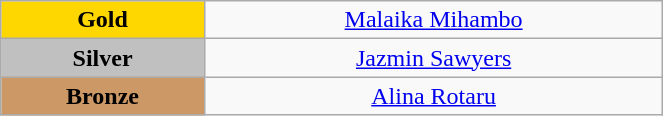<table class="wikitable" style="text-align:center; " width="35%">
<tr>
<td bgcolor="gold"><strong>Gold</strong></td>
<td><a href='#'>Malaika Mihambo</a><br>  <small><em></em></small></td>
</tr>
<tr>
<td bgcolor="silver"><strong>Silver</strong></td>
<td><a href='#'>Jazmin Sawyers</a><br>  <small><em></em></small></td>
</tr>
<tr>
<td bgcolor="CC9966"><strong>Bronze</strong></td>
<td><a href='#'>Alina Rotaru</a><br>  <small><em></em></small></td>
</tr>
</table>
